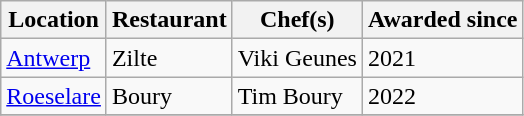<table class="wikitable sortable">
<tr>
<th scope="col">Location</th>
<th scope="col">Restaurant</th>
<th scope="col">Chef(s)</th>
<th scope="col">Awarded since</th>
</tr>
<tr>
<td><a href='#'>Antwerp</a></td>
<td>Zilte</td>
<td>Viki Geunes</td>
<td>2021</td>
</tr>
<tr>
<td><a href='#'>Roeselare</a></td>
<td>Boury</td>
<td>Tim Boury</td>
<td>2022</td>
</tr>
<tr>
</tr>
</table>
